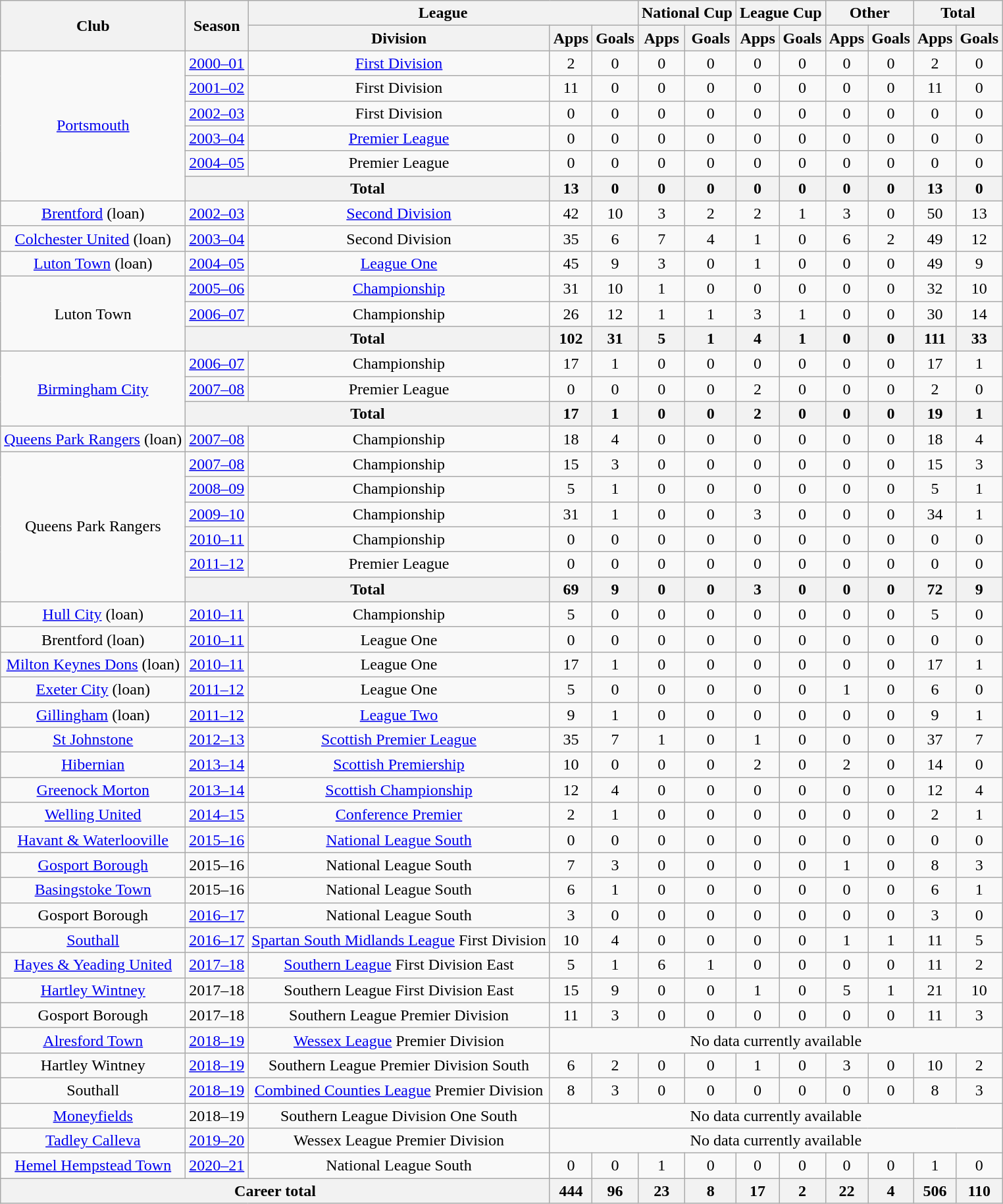<table class="wikitable" style="text-align: center;">
<tr>
<th rowspan="2">Club</th>
<th rowspan="2">Season</th>
<th colspan="3">League</th>
<th colspan="2">National Cup</th>
<th colspan="2">League Cup</th>
<th colspan="2">Other</th>
<th colspan="2">Total</th>
</tr>
<tr>
<th>Division</th>
<th>Apps</th>
<th>Goals</th>
<th>Apps</th>
<th>Goals</th>
<th>Apps</th>
<th>Goals</th>
<th>Apps</th>
<th>Goals</th>
<th>Apps</th>
<th>Goals</th>
</tr>
<tr>
<td rowspan="6"><a href='#'>Portsmouth</a></td>
<td><a href='#'>2000–01</a></td>
<td><a href='#'>First Division</a></td>
<td>2</td>
<td>0</td>
<td>0</td>
<td>0</td>
<td>0</td>
<td>0</td>
<td>0</td>
<td>0</td>
<td>2</td>
<td>0</td>
</tr>
<tr>
<td><a href='#'>2001–02</a></td>
<td>First Division</td>
<td>11</td>
<td>0</td>
<td>0</td>
<td>0</td>
<td>0</td>
<td>0</td>
<td>0</td>
<td>0</td>
<td>11</td>
<td>0</td>
</tr>
<tr>
<td><a href='#'>2002–03</a></td>
<td>First Division</td>
<td>0</td>
<td>0</td>
<td>0</td>
<td>0</td>
<td>0</td>
<td>0</td>
<td>0</td>
<td>0</td>
<td>0</td>
<td>0</td>
</tr>
<tr>
<td><a href='#'>2003–04</a></td>
<td><a href='#'>Premier League</a></td>
<td>0</td>
<td>0</td>
<td>0</td>
<td>0</td>
<td>0</td>
<td>0</td>
<td>0</td>
<td>0</td>
<td>0</td>
<td>0</td>
</tr>
<tr>
<td><a href='#'>2004–05</a></td>
<td>Premier League</td>
<td>0</td>
<td>0</td>
<td>0</td>
<td>0</td>
<td>0</td>
<td>0</td>
<td>0</td>
<td>0</td>
<td>0</td>
<td>0</td>
</tr>
<tr>
<th colspan="2">Total</th>
<th>13</th>
<th>0</th>
<th>0</th>
<th>0</th>
<th>0</th>
<th>0</th>
<th>0</th>
<th>0</th>
<th>13</th>
<th>0</th>
</tr>
<tr>
<td><a href='#'>Brentford</a> (loan)</td>
<td><a href='#'>2002–03</a></td>
<td><a href='#'>Second Division</a></td>
<td>42</td>
<td>10</td>
<td>3</td>
<td>2</td>
<td>2</td>
<td>1</td>
<td>3</td>
<td>0</td>
<td>50</td>
<td>13</td>
</tr>
<tr>
<td><a href='#'>Colchester United</a> (loan)</td>
<td><a href='#'>2003–04</a></td>
<td>Second Division</td>
<td>35</td>
<td>6</td>
<td>7</td>
<td>4</td>
<td>1</td>
<td>0</td>
<td>6</td>
<td>2</td>
<td>49</td>
<td>12</td>
</tr>
<tr>
<td><a href='#'>Luton Town</a> (loan)</td>
<td><a href='#'>2004–05</a></td>
<td><a href='#'>League One</a></td>
<td>45</td>
<td>9</td>
<td>3</td>
<td>0</td>
<td>1</td>
<td>0</td>
<td>0</td>
<td>0</td>
<td>49</td>
<td>9</td>
</tr>
<tr>
<td rowspan="3">Luton Town</td>
<td><a href='#'>2005–06</a></td>
<td><a href='#'>Championship</a></td>
<td>31</td>
<td>10</td>
<td>1</td>
<td>0</td>
<td>0</td>
<td>0</td>
<td>0</td>
<td>0</td>
<td>32</td>
<td>10</td>
</tr>
<tr>
<td><a href='#'>2006–07</a></td>
<td>Championship</td>
<td>26</td>
<td>12</td>
<td>1</td>
<td>1</td>
<td>3</td>
<td>1</td>
<td>0</td>
<td>0</td>
<td>30</td>
<td>14</td>
</tr>
<tr>
<th colspan="2">Total</th>
<th>102</th>
<th>31</th>
<th>5</th>
<th>1</th>
<th>4</th>
<th>1</th>
<th>0</th>
<th>0</th>
<th>111</th>
<th>33</th>
</tr>
<tr>
<td rowspan="3"><a href='#'>Birmingham City</a></td>
<td><a href='#'>2006–07</a></td>
<td>Championship</td>
<td>17</td>
<td>1</td>
<td>0</td>
<td>0</td>
<td>0</td>
<td>0</td>
<td>0</td>
<td>0</td>
<td>17</td>
<td>1</td>
</tr>
<tr>
<td><a href='#'>2007–08</a></td>
<td>Premier League</td>
<td>0</td>
<td>0</td>
<td>0</td>
<td>0</td>
<td>2</td>
<td>0</td>
<td>0</td>
<td>0</td>
<td>2</td>
<td>0</td>
</tr>
<tr>
<th colspan="2">Total</th>
<th>17</th>
<th>1</th>
<th>0</th>
<th>0</th>
<th>2</th>
<th>0</th>
<th>0</th>
<th>0</th>
<th>19</th>
<th>1</th>
</tr>
<tr>
<td><a href='#'>Queens Park Rangers</a> (loan)</td>
<td><a href='#'>2007–08</a></td>
<td>Championship</td>
<td>18</td>
<td>4</td>
<td>0</td>
<td>0</td>
<td>0</td>
<td>0</td>
<td>0</td>
<td>0</td>
<td>18</td>
<td>4</td>
</tr>
<tr>
<td rowspan="6">Queens Park Rangers</td>
<td><a href='#'>2007–08</a></td>
<td>Championship</td>
<td>15</td>
<td>3</td>
<td>0</td>
<td>0</td>
<td>0</td>
<td>0</td>
<td>0</td>
<td>0</td>
<td>15</td>
<td>3</td>
</tr>
<tr>
<td><a href='#'>2008–09</a></td>
<td>Championship</td>
<td>5</td>
<td>1</td>
<td>0</td>
<td>0</td>
<td>0</td>
<td>0</td>
<td>0</td>
<td>0</td>
<td>5</td>
<td>1</td>
</tr>
<tr>
<td><a href='#'>2009–10</a></td>
<td>Championship</td>
<td>31</td>
<td>1</td>
<td>0</td>
<td>0</td>
<td>3</td>
<td>0</td>
<td>0</td>
<td>0</td>
<td>34</td>
<td>1</td>
</tr>
<tr>
<td><a href='#'>2010–11</a></td>
<td>Championship</td>
<td>0</td>
<td>0</td>
<td>0</td>
<td>0</td>
<td>0</td>
<td>0</td>
<td>0</td>
<td>0</td>
<td>0</td>
<td>0</td>
</tr>
<tr>
<td><a href='#'>2011–12</a></td>
<td>Premier League</td>
<td>0</td>
<td>0</td>
<td>0</td>
<td>0</td>
<td>0</td>
<td>0</td>
<td>0</td>
<td>0</td>
<td>0</td>
<td>0</td>
</tr>
<tr>
<th colspan="2">Total</th>
<th>69</th>
<th>9</th>
<th>0</th>
<th>0</th>
<th>3</th>
<th>0</th>
<th>0</th>
<th>0</th>
<th>72</th>
<th>9</th>
</tr>
<tr>
<td><a href='#'>Hull City</a> (loan)</td>
<td><a href='#'>2010–11</a></td>
<td>Championship</td>
<td>5</td>
<td>0</td>
<td>0</td>
<td>0</td>
<td>0</td>
<td>0</td>
<td>0</td>
<td>0</td>
<td>5</td>
<td>0</td>
</tr>
<tr>
<td>Brentford (loan)</td>
<td><a href='#'>2010–11</a></td>
<td>League One</td>
<td>0</td>
<td>0</td>
<td>0</td>
<td>0</td>
<td>0</td>
<td>0</td>
<td>0</td>
<td>0</td>
<td>0</td>
<td>0</td>
</tr>
<tr>
<td><a href='#'>Milton Keynes Dons</a> (loan)</td>
<td><a href='#'>2010–11</a></td>
<td>League One</td>
<td>17</td>
<td>1</td>
<td>0</td>
<td>0</td>
<td>0</td>
<td>0</td>
<td>0</td>
<td>0</td>
<td>17</td>
<td>1</td>
</tr>
<tr>
<td><a href='#'>Exeter City</a> (loan)</td>
<td><a href='#'>2011–12</a></td>
<td>League One</td>
<td>5</td>
<td>0</td>
<td>0</td>
<td>0</td>
<td>0</td>
<td>0</td>
<td>1</td>
<td>0</td>
<td>6</td>
<td>0</td>
</tr>
<tr>
<td><a href='#'>Gillingham</a> (loan)</td>
<td><a href='#'>2011–12</a></td>
<td><a href='#'>League Two</a></td>
<td>9</td>
<td>1</td>
<td>0</td>
<td>0</td>
<td>0</td>
<td>0</td>
<td>0</td>
<td>0</td>
<td>9</td>
<td>1</td>
</tr>
<tr>
<td><a href='#'>St Johnstone</a></td>
<td><a href='#'>2012–13</a></td>
<td><a href='#'>Scottish Premier League</a></td>
<td>35</td>
<td>7</td>
<td>1</td>
<td>0</td>
<td>1</td>
<td>0</td>
<td>0</td>
<td>0</td>
<td>37</td>
<td>7</td>
</tr>
<tr>
<td><a href='#'>Hibernian</a></td>
<td><a href='#'>2013–14</a></td>
<td><a href='#'>Scottish Premiership</a></td>
<td>10</td>
<td>0</td>
<td>0</td>
<td>0</td>
<td>2</td>
<td>0</td>
<td>2</td>
<td>0</td>
<td>14</td>
<td>0</td>
</tr>
<tr>
<td><a href='#'>Greenock Morton</a></td>
<td><a href='#'>2013–14</a></td>
<td><a href='#'>Scottish Championship</a></td>
<td>12</td>
<td>4</td>
<td>0</td>
<td>0</td>
<td>0</td>
<td>0</td>
<td>0</td>
<td>0</td>
<td>12</td>
<td>4</td>
</tr>
<tr>
<td><a href='#'>Welling United</a></td>
<td><a href='#'>2014–15</a></td>
<td><a href='#'>Conference Premier</a></td>
<td>2</td>
<td>1</td>
<td>0</td>
<td>0</td>
<td>0</td>
<td>0</td>
<td>0</td>
<td>0</td>
<td>2</td>
<td>1</td>
</tr>
<tr>
<td><a href='#'>Havant & Waterlooville</a></td>
<td><a href='#'>2015–16</a></td>
<td><a href='#'>National League South</a></td>
<td>0</td>
<td>0</td>
<td>0</td>
<td>0</td>
<td>0</td>
<td>0</td>
<td>0</td>
<td>0</td>
<td>0</td>
<td>0</td>
</tr>
<tr>
<td><a href='#'>Gosport Borough</a></td>
<td>2015–16</td>
<td>National League South</td>
<td>7</td>
<td>3</td>
<td>0</td>
<td>0</td>
<td>0</td>
<td>0</td>
<td>1</td>
<td>0</td>
<td>8</td>
<td>3</td>
</tr>
<tr>
<td><a href='#'>Basingstoke Town</a></td>
<td>2015–16</td>
<td>National League South</td>
<td>6</td>
<td>1</td>
<td>0</td>
<td>0</td>
<td>0</td>
<td>0</td>
<td>0</td>
<td>0</td>
<td>6</td>
<td>1</td>
</tr>
<tr>
<td>Gosport Borough</td>
<td><a href='#'>2016–17</a></td>
<td>National League South</td>
<td>3</td>
<td>0</td>
<td>0</td>
<td>0</td>
<td>0</td>
<td>0</td>
<td>0</td>
<td>0</td>
<td>3</td>
<td>0</td>
</tr>
<tr>
<td><a href='#'>Southall</a></td>
<td><a href='#'>2016–17</a></td>
<td><a href='#'>Spartan South Midlands League</a> First Division</td>
<td>10</td>
<td>4</td>
<td>0</td>
<td>0</td>
<td>0</td>
<td>0</td>
<td>1</td>
<td>1</td>
<td>11</td>
<td>5</td>
</tr>
<tr>
<td><a href='#'>Hayes & Yeading United</a></td>
<td><a href='#'>2017–18</a></td>
<td><a href='#'>Southern League</a> First Division East</td>
<td>5</td>
<td>1</td>
<td>6</td>
<td>1</td>
<td>0</td>
<td>0</td>
<td>0</td>
<td>0</td>
<td>11</td>
<td>2</td>
</tr>
<tr>
<td><a href='#'>Hartley Wintney</a></td>
<td>2017–18</td>
<td>Southern League First Division East</td>
<td>15</td>
<td>9</td>
<td>0</td>
<td>0</td>
<td>1</td>
<td>0</td>
<td>5</td>
<td>1</td>
<td>21</td>
<td>10</td>
</tr>
<tr>
<td>Gosport Borough</td>
<td>2017–18</td>
<td>Southern League Premier Division</td>
<td>11</td>
<td>3</td>
<td>0</td>
<td>0</td>
<td>0</td>
<td>0</td>
<td>0</td>
<td>0</td>
<td>11</td>
<td>3</td>
</tr>
<tr>
<td><a href='#'>Alresford Town</a></td>
<td><a href='#'>2018–19</a></td>
<td><a href='#'>Wessex League</a> Premier Division</td>
<td colspan="10">No data currently available</td>
</tr>
<tr>
<td>Hartley Wintney</td>
<td><a href='#'>2018–19</a></td>
<td>Southern League Premier Division South</td>
<td>6</td>
<td>2</td>
<td>0</td>
<td>0</td>
<td>1</td>
<td>0</td>
<td>3</td>
<td>0</td>
<td>10</td>
<td>2</td>
</tr>
<tr>
<td>Southall</td>
<td><a href='#'>2018–19</a></td>
<td><a href='#'>Combined Counties League</a> Premier Division</td>
<td>8</td>
<td>3</td>
<td>0</td>
<td>0</td>
<td>0</td>
<td>0</td>
<td>0</td>
<td>0</td>
<td>8</td>
<td>3</td>
</tr>
<tr>
<td><a href='#'>Moneyfields</a></td>
<td>2018–19</td>
<td>Southern League Division One South</td>
<td colspan="10">No data currently available</td>
</tr>
<tr>
<td><a href='#'>Tadley Calleva</a></td>
<td><a href='#'>2019–20</a></td>
<td>Wessex League Premier Division</td>
<td colspan="10">No data currently available</td>
</tr>
<tr>
<td><a href='#'>Hemel Hempstead Town</a></td>
<td><a href='#'>2020–21</a></td>
<td>National League South</td>
<td>0</td>
<td>0</td>
<td>1</td>
<td>0</td>
<td>0</td>
<td>0</td>
<td>0</td>
<td>0</td>
<td>1</td>
<td>0</td>
</tr>
<tr>
<th colspan="3">Career total</th>
<th>444</th>
<th>96</th>
<th>23</th>
<th>8</th>
<th>17</th>
<th>2</th>
<th>22</th>
<th>4</th>
<th>506</th>
<th>110</th>
</tr>
</table>
